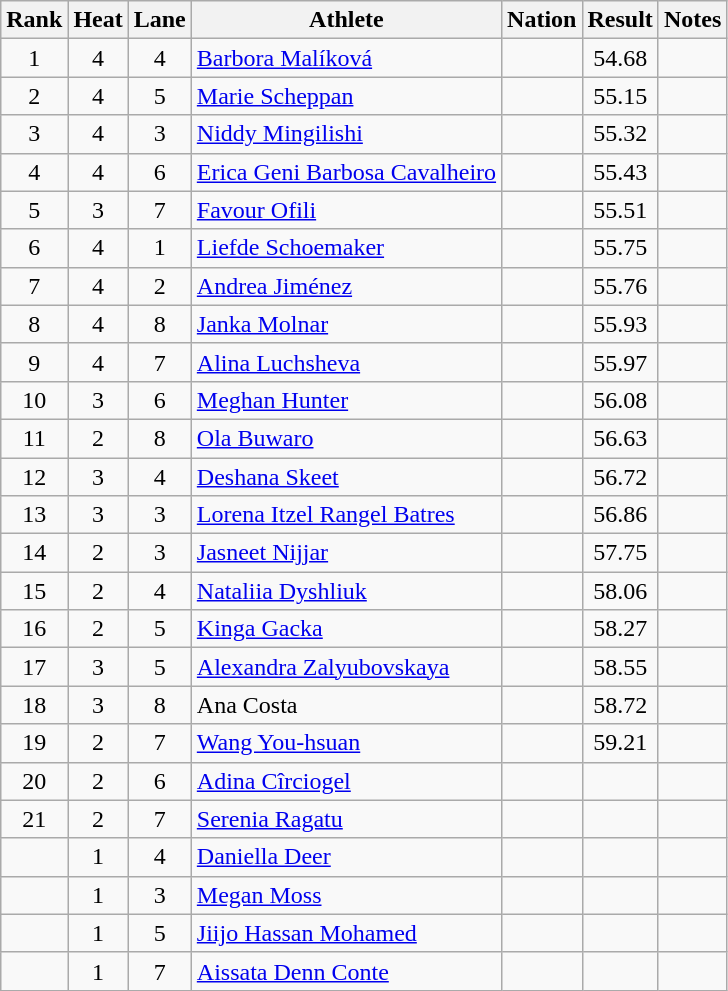<table class="wikitable sortable" style="text-align:center">
<tr>
<th>Rank</th>
<th>Heat</th>
<th>Lane</th>
<th>Athlete</th>
<th>Nation</th>
<th>Result</th>
<th>Notes</th>
</tr>
<tr>
<td>1</td>
<td>4</td>
<td>4</td>
<td align=left><a href='#'>Barbora Malíková</a></td>
<td align=left></td>
<td>54.68</td>
<td></td>
</tr>
<tr>
<td>2</td>
<td>4</td>
<td>5</td>
<td align=left><a href='#'>Marie Scheppan</a></td>
<td align=left></td>
<td>55.15</td>
<td></td>
</tr>
<tr>
<td>3</td>
<td>4</td>
<td>3</td>
<td align=left><a href='#'>Niddy Mingilishi</a></td>
<td align=left></td>
<td>55.32</td>
<td></td>
</tr>
<tr>
<td>4</td>
<td>4</td>
<td>6</td>
<td align=left><a href='#'>Erica Geni Barbosa Cavalheiro</a></td>
<td align=left></td>
<td>55.43</td>
<td></td>
</tr>
<tr>
<td>5</td>
<td>3</td>
<td>7</td>
<td align=left><a href='#'>Favour Ofili</a></td>
<td align=left></td>
<td>55.51</td>
<td></td>
</tr>
<tr>
<td>6</td>
<td>4</td>
<td>1</td>
<td align=left><a href='#'>Liefde Schoemaker</a></td>
<td align=left></td>
<td>55.75</td>
<td></td>
</tr>
<tr>
<td>7</td>
<td>4</td>
<td>2</td>
<td align=left><a href='#'>Andrea Jiménez</a></td>
<td align=left></td>
<td>55.76</td>
<td></td>
</tr>
<tr>
<td>8</td>
<td>4</td>
<td>8</td>
<td align=left><a href='#'>Janka Molnar</a></td>
<td align=left></td>
<td>55.93</td>
<td></td>
</tr>
<tr>
<td>9</td>
<td>4</td>
<td>7</td>
<td align=left><a href='#'>Alina Luchsheva</a></td>
<td align=left></td>
<td>55.97</td>
<td></td>
</tr>
<tr>
<td>10</td>
<td>3</td>
<td>6</td>
<td align=left><a href='#'>Meghan Hunter</a></td>
<td align=left></td>
<td>56.08</td>
<td></td>
</tr>
<tr>
<td>11</td>
<td>2</td>
<td>8</td>
<td align=left><a href='#'>Ola Buwaro</a></td>
<td align=left></td>
<td>56.63</td>
<td></td>
</tr>
<tr>
<td>12</td>
<td>3</td>
<td>4</td>
<td align=left><a href='#'>Deshana Skeet</a></td>
<td align=left></td>
<td>56.72</td>
<td></td>
</tr>
<tr>
<td>13</td>
<td>3</td>
<td>3</td>
<td align=left><a href='#'>Lorena Itzel Rangel Batres</a></td>
<td align=left></td>
<td>56.86</td>
<td></td>
</tr>
<tr>
<td>14</td>
<td>2</td>
<td>3</td>
<td align=left><a href='#'>Jasneet Nijjar</a></td>
<td align=left></td>
<td>57.75</td>
<td></td>
</tr>
<tr>
<td>15</td>
<td>2</td>
<td>4</td>
<td align=left><a href='#'>Nataliia Dyshliuk</a></td>
<td align=left></td>
<td>58.06</td>
<td></td>
</tr>
<tr>
<td>16</td>
<td>2</td>
<td>5</td>
<td align=left><a href='#'>Kinga Gacka</a></td>
<td align=left></td>
<td>58.27</td>
<td></td>
</tr>
<tr>
<td>17</td>
<td>3</td>
<td>5</td>
<td align=left><a href='#'>Alexandra Zalyubovskaya</a></td>
<td align=left></td>
<td>58.55</td>
<td></td>
</tr>
<tr>
<td>18</td>
<td>3</td>
<td>8</td>
<td align=left>Ana Costa</td>
<td align=left></td>
<td>58.72</td>
<td></td>
</tr>
<tr>
<td>19</td>
<td>2</td>
<td>7</td>
<td align=left><a href='#'>Wang You-hsuan</a></td>
<td align=left></td>
<td>59.21</td>
<td></td>
</tr>
<tr>
<td>20</td>
<td>2</td>
<td>6</td>
<td align=left><a href='#'>Adina Cîrciogel</a></td>
<td align=left></td>
<td></td>
<td></td>
</tr>
<tr>
<td>21</td>
<td>2</td>
<td>7</td>
<td align=left><a href='#'>Serenia Ragatu</a></td>
<td align=left></td>
<td></td>
<td></td>
</tr>
<tr>
<td></td>
<td>1</td>
<td>4</td>
<td align=left><a href='#'>Daniella Deer</a></td>
<td align=left></td>
<td></td>
<td></td>
</tr>
<tr>
<td></td>
<td>1</td>
<td>3</td>
<td align=left><a href='#'>Megan Moss</a></td>
<td align=left></td>
<td></td>
<td></td>
</tr>
<tr>
<td></td>
<td>1</td>
<td>5</td>
<td align=left><a href='#'>Jiijo Hassan Mohamed</a></td>
<td align=left></td>
<td></td>
<td></td>
</tr>
<tr>
<td></td>
<td>1</td>
<td>7</td>
<td align=left><a href='#'>Aissata Denn Conte</a></td>
<td align=left></td>
<td></td>
<td></td>
</tr>
</table>
